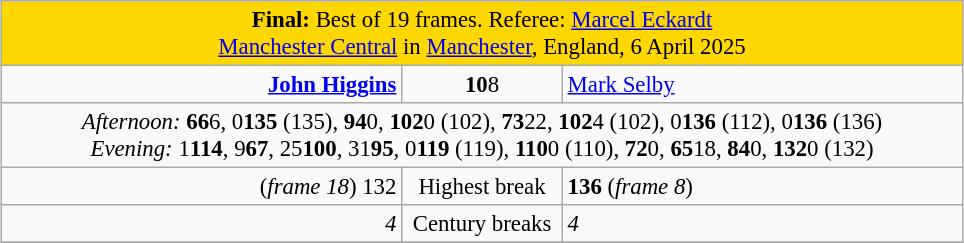<table class="wikitable" style="font-size: 95%; margin: 1em auto 1em auto;">
<tr>
<td colspan="3" align="center" bgcolor="#ffd700"><strong>Final:</strong> Best of 19 frames. Referee: <a href='#'>Marcel Eckardt</a><br><a href='#'>Manchester Central</a> in <a href='#'>Manchester</a>, England, 6 April 2025</td>
</tr>
<tr>
<td width="260" align="right"><strong><a href='#'>John Higgins</a></strong> <br></td>
<td width="100" align="center"><strong>10</strong>8</td>
<td width="260"><a href='#'>Mark Selby</a> <br></td>
</tr>
<tr>
<td colspan="3" align="center" style="font-size: 100%;"><em>Afternoon:</em> <strong>66</strong>6, 0<strong>135</strong> (135), <strong>94</strong>0, <strong>102</strong>0 (102), <strong>73</strong>22, <strong>102</strong>4 (102), 0<strong>136</strong> (112), 0<strong>136</strong> (136)<br><em>Evening:</em> 1<strong>114</strong>, 9<strong>67</strong>, 25<strong>100</strong>, 31<strong>95</strong>, 0<strong>119</strong> (119), <strong>110</strong>0 (110), <strong>72</strong>0, <strong>65</strong>18, <strong>84</strong>0, <strong>132</strong>0 (132)</td>
</tr>
<tr>
<td align="right">(<em>frame 18</em>) 132</td>
<td align="center">Highest break</td>
<td><strong>136</strong> (<em>frame 8</em>)</td>
</tr>
<tr>
<td align="right"><em>4</em></td>
<td align="center">Century breaks</td>
<td><em>4</em></td>
</tr>
<tr>
</tr>
</table>
